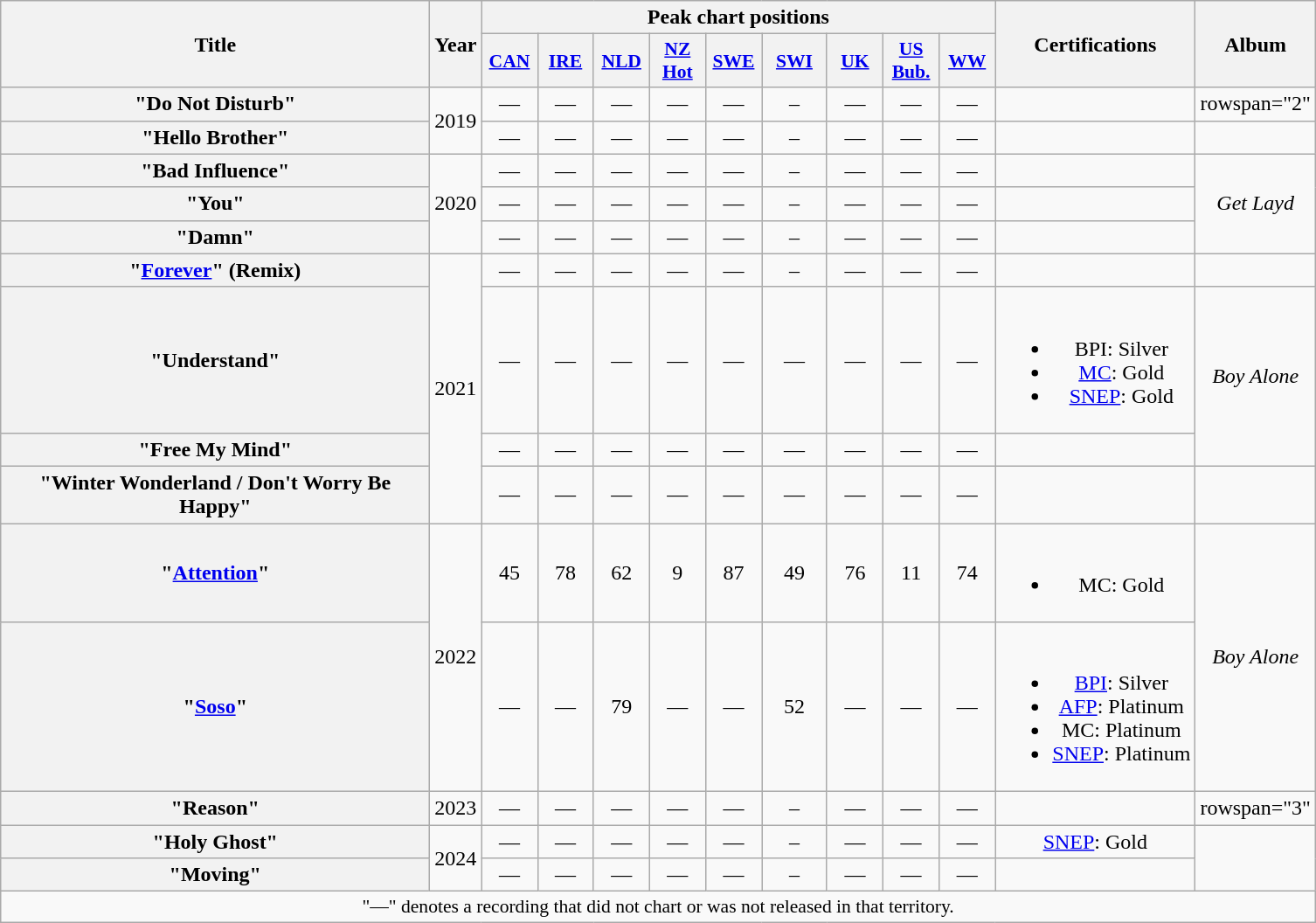<table class="wikitable plainrowheaders" style="text-align:center;">
<tr>
<th scope="col" rowspan="2" style="width:20em;">Title</th>
<th scope="col" rowspan="2" style="width:1em;">Year</th>
<th colspan="9" scope="col">Peak chart positions</th>
<th scope="col" rowspan="2">Certifications</th>
<th scope="col" rowspan="2">Album</th>
</tr>
<tr>
<th scope="col" style="width:2.5em;font-size:90%;"><a href='#'>CAN</a><br></th>
<th scope="col" style="width:2.5em;font-size:90%;"><a href='#'>IRE</a><br></th>
<th scope="col" style="width:2.5em;font-size:90%;"><a href='#'>NLD</a><br></th>
<th scope="col" style="width:2.5em;font-size:90%;"><a href='#'>NZ<br> Hot</a><br></th>
<th scope="col" style="width:2.5em;font-size:90%;"><a href='#'>SWE</a><br></th>
<th scope="col" style="width:3em; font-size:90%"><a href='#'>SWI</a><br></th>
<th scope="col" style="width:2.5em;font-size:90%;"><a href='#'>UK</a><br></th>
<th scope="col" style="width:2.5em;font-size:90%;"><a href='#'>US<br>Bub.</a><br></th>
<th scope="col" style="width:2.5em;font-size:90%;"><a href='#'>WW</a><br></th>
</tr>
<tr>
<th scope="row">"Do Not Disturb"</th>
<td rowspan="2">2019</td>
<td>—</td>
<td>—</td>
<td>—</td>
<td>—</td>
<td>—</td>
<td>–</td>
<td>—</td>
<td>—</td>
<td>—</td>
<td></td>
<td>rowspan="2" </td>
</tr>
<tr>
<th scope="row">"Hello Brother"</th>
<td>—</td>
<td>—</td>
<td>—</td>
<td>—</td>
<td>—</td>
<td>–</td>
<td>—</td>
<td>—</td>
<td>—</td>
<td></td>
</tr>
<tr>
<th scope="row">"Bad Influence"</th>
<td rowspan="3">2020</td>
<td>—</td>
<td>—</td>
<td>—</td>
<td>—</td>
<td>—</td>
<td>–</td>
<td>—</td>
<td>—</td>
<td>—</td>
<td></td>
<td rowspan="3"><em>Get Layd</em></td>
</tr>
<tr>
<th scope="row">"You"</th>
<td>—</td>
<td>—</td>
<td>—</td>
<td>—</td>
<td>—</td>
<td>–</td>
<td>—</td>
<td>—</td>
<td>—</td>
<td></td>
</tr>
<tr>
<th scope="row">"Damn"</th>
<td>—</td>
<td>—</td>
<td>—</td>
<td>—</td>
<td>—</td>
<td>–</td>
<td>—</td>
<td>—</td>
<td>—</td>
<td></td>
</tr>
<tr>
<th scope="row">"<a href='#'>Forever</a>" (Remix)<br></th>
<td rowspan="4">2021</td>
<td>—</td>
<td>—</td>
<td>—</td>
<td>—</td>
<td>—</td>
<td>–</td>
<td>—</td>
<td>—</td>
<td>—</td>
<td></td>
<td></td>
</tr>
<tr>
<th scope="row">"Understand"</th>
<td>—</td>
<td>—</td>
<td>—</td>
<td>—</td>
<td>—</td>
<td>—</td>
<td>—</td>
<td>—</td>
<td>—</td>
<td><br><ul><li>BPI: Silver</li><li><a href='#'>MC</a>: Gold</li><li><a href='#'>SNEP</a>: Gold</li></ul></td>
<td rowspan="2"><em>Boy Alone</em></td>
</tr>
<tr>
<th scope="row">"Free My Mind"</th>
<td>—</td>
<td>—</td>
<td>—</td>
<td>—</td>
<td>—</td>
<td>—</td>
<td>—</td>
<td>—</td>
<td>—</td>
<td></td>
</tr>
<tr>
<th scope="row">"Winter Wonderland / Don't Worry Be Happy"</th>
<td>—</td>
<td>—</td>
<td>—</td>
<td>—</td>
<td>—</td>
<td>—</td>
<td>—</td>
<td>—</td>
<td>—</td>
<td></td>
<td></td>
</tr>
<tr>
<th scope="row">"<a href='#'>Attention</a>"<br></th>
<td rowspan="2">2022</td>
<td>45</td>
<td>78</td>
<td>62</td>
<td>9</td>
<td>87</td>
<td>49</td>
<td>76</td>
<td>11</td>
<td>74</td>
<td><br><ul><li>MC: Gold</li></ul></td>
<td rowspan="2"><em>Boy Alone</em></td>
</tr>
<tr>
<th scope="row">"<a href='#'>Soso</a>"</th>
<td>—</td>
<td>—</td>
<td>79</td>
<td>—</td>
<td>—</td>
<td>52</td>
<td>—</td>
<td>—</td>
<td>—</td>
<td><br><ul><li><a href='#'>BPI</a>: Silver</li><li><a href='#'>AFP</a>: Platinum</li><li>MC: Platinum</li><li><a href='#'>SNEP</a>: Platinum</li></ul></td>
</tr>
<tr>
<th scope="row">"Reason"</th>
<td>2023</td>
<td>—</td>
<td>—</td>
<td>—</td>
<td>—</td>
<td>—</td>
<td>–</td>
<td>—</td>
<td>—</td>
<td>—</td>
<td></td>
<td>rowspan="3" </td>
</tr>
<tr>
<th scope="row">"Holy Ghost"</th>
<td rowspan="2">2024</td>
<td>—</td>
<td>—</td>
<td>—</td>
<td>—</td>
<td>—</td>
<td>–</td>
<td>—</td>
<td>—</td>
<td>—</td>
<td><a href='#'>SNEP</a>: Gold</td>
</tr>
<tr>
<th scope="row">"Moving"</th>
<td>—</td>
<td>—</td>
<td>—</td>
<td>—</td>
<td>—</td>
<td>–</td>
<td>—</td>
<td>—</td>
<td>—</td>
<td></td>
</tr>
<tr>
<td colspan="13" style="font-size:90%">"—" denotes a recording that did not chart or was not released in that territory.</td>
</tr>
</table>
